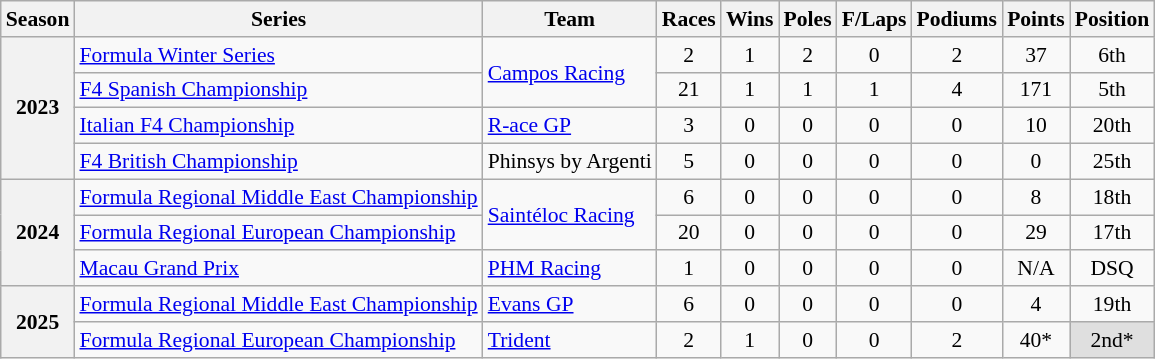<table class="wikitable" style="font-size: 90%; text-align:center">
<tr>
<th>Season</th>
<th>Series</th>
<th>Team</th>
<th>Races</th>
<th>Wins</th>
<th>Poles</th>
<th>F/Laps</th>
<th>Podiums</th>
<th>Points</th>
<th>Position</th>
</tr>
<tr>
<th rowspan=4>2023</th>
<td align=left><a href='#'>Formula Winter Series</a></td>
<td rowspan="2" align=left><a href='#'>Campos Racing</a></td>
<td>2</td>
<td>1</td>
<td>2</td>
<td>0</td>
<td>2</td>
<td>37</td>
<td>6th</td>
</tr>
<tr>
<td align=left><a href='#'>F4 Spanish Championship</a></td>
<td>21</td>
<td>1</td>
<td>1</td>
<td>1</td>
<td>4</td>
<td>171</td>
<td>5th</td>
</tr>
<tr>
<td align=left><a href='#'>Italian F4 Championship</a></td>
<td align=left><a href='#'>R-ace GP</a></td>
<td>3</td>
<td>0</td>
<td>0</td>
<td>0</td>
<td>0</td>
<td>10</td>
<td>20th</td>
</tr>
<tr>
<td align=left><a href='#'>F4 British Championship</a></td>
<td align=left>Phinsys by Argenti</td>
<td>5</td>
<td>0</td>
<td>0</td>
<td>0</td>
<td>0</td>
<td>0</td>
<td>25th</td>
</tr>
<tr>
<th rowspan="3">2024</th>
<td align=left><a href='#'>Formula Regional Middle East Championship</a></td>
<td rowspan="2" align="left"><a href='#'>Saintéloc Racing</a></td>
<td>6</td>
<td>0</td>
<td>0</td>
<td>0</td>
<td>0</td>
<td>8</td>
<td>18th</td>
</tr>
<tr>
<td align=left><a href='#'>Formula Regional European Championship</a></td>
<td>20</td>
<td>0</td>
<td>0</td>
<td>0</td>
<td>0</td>
<td>29</td>
<td>17th</td>
</tr>
<tr>
<td align=left><a href='#'>Macau Grand Prix</a></td>
<td align=left><a href='#'>PHM Racing</a></td>
<td>1</td>
<td>0</td>
<td>0</td>
<td>0</td>
<td>0</td>
<td>N/A</td>
<td>DSQ</td>
</tr>
<tr>
<th rowspan="2">2025</th>
<td align=left><a href='#'>Formula Regional Middle East Championship</a></td>
<td align=left><a href='#'>Evans GP</a></td>
<td>6</td>
<td>0</td>
<td>0</td>
<td>0</td>
<td>0</td>
<td>4</td>
<td>19th</td>
</tr>
<tr>
<td align=left><a href='#'>Formula Regional European Championship</a></td>
<td align=left><a href='#'>Trident</a></td>
<td>2</td>
<td>1</td>
<td>0</td>
<td>0</td>
<td>2</td>
<td>40*</td>
<td style="background:#dfdfdf;">2nd*</td>
</tr>
</table>
